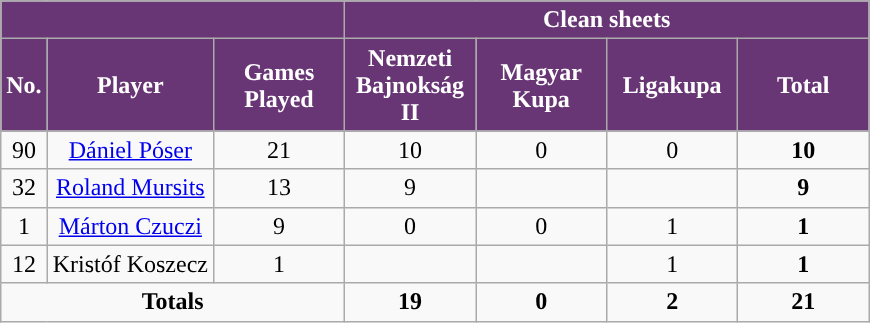<table class="wikitable sortable alternance" style="text-align:center">
<tr>
<th colspan="3" style="background:#683675"></th>
<th colspan="4" style="background:#683675; color:#FFFFFF">Clean sheets</th>
</tr>
<tr>
<th style="background-color:#683675; color:#FFFFFF">No.</th>
<th style="background-color:#683675; color:#FFFFFF">Player</th>
<th width=80 style="background-color:#683675; color:#FFFFFF">Games Played</th>
<th width=80 style="background-color:#683675; color:#FFFFFF">Nemzeti Bajnokság II</th>
<th width=80 style="background-color:#683675; color:#FFFFFF">Magyar Kupa</th>
<th width=80 style="background-color:#683675; color:#FFFFFF">Ligakupa</th>
<th width=80 style="background-color:#683675; color:#FFFFFF">Total</th>
</tr>
<tr>
<td>90</td>
<td> <a href='#'>Dániel Póser</a></td>
<td>21</td>
<td>10</td>
<td>0</td>
<td>0</td>
<td><strong>10</strong></td>
</tr>
<tr>
<td>32</td>
<td> <a href='#'>Roland Mursits</a></td>
<td>13</td>
<td>9</td>
<td></td>
<td></td>
<td><strong>9</strong></td>
</tr>
<tr>
<td>1</td>
<td> <a href='#'>Márton Czuczi</a></td>
<td>9</td>
<td>0</td>
<td>0</td>
<td>1</td>
<td><strong>1</strong></td>
</tr>
<tr>
<td>12</td>
<td> Kristóf Koszecz</td>
<td>1</td>
<td></td>
<td></td>
<td>1</td>
<td><strong>1</strong></td>
</tr>
<tr class="sortbottom">
<td colspan="3"><strong>Totals</strong></td>
<td><strong>19</strong></td>
<td><strong>0</strong></td>
<td><strong>2</strong></td>
<td><strong>21</strong></td>
</tr>
</table>
